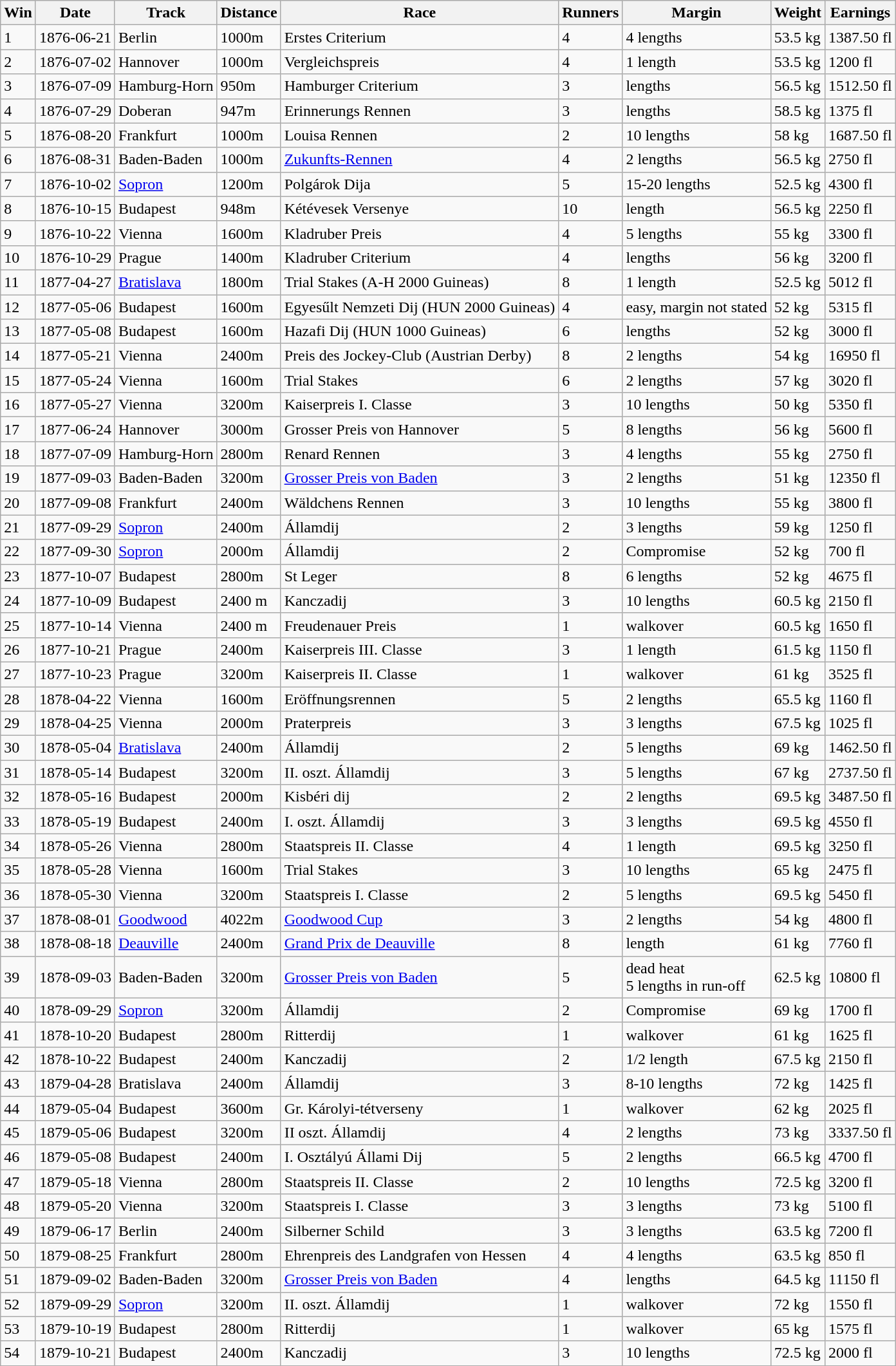<table class="wikitable sortable">
<tr>
<th>Win</th>
<th>Date</th>
<th>Track</th>
<th>Distance</th>
<th>Race</th>
<th>Runners</th>
<th>Margin</th>
<th>Weight</th>
<th>Earnings</th>
</tr>
<tr>
<td>1</td>
<td>1876-06-21</td>
<td>Berlin</td>
<td>1000m</td>
<td>Erstes Criterium</td>
<td>4</td>
<td>4 lengths</td>
<td>53.5 kg</td>
<td>1387.50 fl</td>
</tr>
<tr>
<td>2</td>
<td>1876-07-02</td>
<td>Hannover</td>
<td>1000m</td>
<td>Vergleichspreis</td>
<td>4</td>
<td>1 length</td>
<td>53.5 kg</td>
<td>1200 fl</td>
</tr>
<tr>
<td>3</td>
<td>1876-07-09</td>
<td>Hamburg-Horn</td>
<td>950m</td>
<td>Hamburger Criterium</td>
<td>3</td>
<td> lengths</td>
<td>56.5 kg</td>
<td>1512.50 fl</td>
</tr>
<tr>
<td>4</td>
<td>1876-07-29</td>
<td>Doberan</td>
<td>947m</td>
<td>Erinnerungs Rennen</td>
<td>3</td>
<td> lengths</td>
<td>58.5 kg</td>
<td>1375 fl</td>
</tr>
<tr>
<td>5</td>
<td>1876-08-20</td>
<td>Frankfurt</td>
<td>1000m</td>
<td>Louisa Rennen</td>
<td>2</td>
<td>10 lengths</td>
<td>58 kg</td>
<td>1687.50 fl</td>
</tr>
<tr>
<td>6</td>
<td>1876-08-31</td>
<td>Baden-Baden</td>
<td>1000m</td>
<td><a href='#'>Zukunfts-Rennen</a></td>
<td>4</td>
<td>2 lengths</td>
<td>56.5 kg</td>
<td>2750 fl</td>
</tr>
<tr>
<td>7</td>
<td>1876-10-02</td>
<td><a href='#'>Sopron</a></td>
<td>1200m</td>
<td>Polgárok Dija</td>
<td>5</td>
<td>15-20 lengths</td>
<td>52.5 kg</td>
<td>4300 fl</td>
</tr>
<tr>
<td>8</td>
<td>1876-10-15</td>
<td>Budapest</td>
<td>948m</td>
<td>Kétévesek Versenye</td>
<td>10</td>
<td> length</td>
<td>56.5 kg</td>
<td>2250 fl</td>
</tr>
<tr>
<td>9</td>
<td>1876-10-22</td>
<td>Vienna</td>
<td>1600m</td>
<td>Kladruber Preis</td>
<td>4</td>
<td>5 lengths</td>
<td>55 kg</td>
<td>3300 fl</td>
</tr>
<tr>
<td>10</td>
<td>1876-10-29</td>
<td>Prague</td>
<td>1400m</td>
<td>Kladruber Criterium</td>
<td>4</td>
<td> lengths</td>
<td>56 kg</td>
<td>3200 fl</td>
</tr>
<tr>
<td>11</td>
<td>1877-04-27</td>
<td><a href='#'>Bratislava</a></td>
<td>1800m</td>
<td>Trial Stakes (A-H 2000 Guineas)</td>
<td>8</td>
<td>1 length</td>
<td>52.5 kg</td>
<td>5012 fl</td>
</tr>
<tr>
<td>12</td>
<td>1877-05-06</td>
<td>Budapest</td>
<td>1600m</td>
<td>Egyesűlt Nemzeti Dij (HUN 2000 Guineas)</td>
<td>4</td>
<td>easy, margin not stated</td>
<td>52 kg</td>
<td>5315 fl</td>
</tr>
<tr>
<td>13</td>
<td>1877-05-08</td>
<td>Budapest</td>
<td>1600m</td>
<td>Hazafi Dij (HUN 1000 Guineas)</td>
<td>6</td>
<td> lengths</td>
<td>52 kg</td>
<td>3000 fl</td>
</tr>
<tr>
<td>14</td>
<td>1877-05-21</td>
<td>Vienna</td>
<td>2400m</td>
<td>Preis des Jockey-Club (Austrian Derby)</td>
<td>8</td>
<td>2 lengths</td>
<td>54 kg</td>
<td>16950 fl</td>
</tr>
<tr>
<td>15</td>
<td>1877-05-24</td>
<td>Vienna</td>
<td>1600m</td>
<td>Trial Stakes</td>
<td>6</td>
<td>2 lengths</td>
<td>57 kg</td>
<td>3020 fl</td>
</tr>
<tr>
<td>16</td>
<td>1877-05-27</td>
<td>Vienna</td>
<td>3200m</td>
<td>Kaiserpreis I. Classe</td>
<td>3</td>
<td>10 lengths</td>
<td>50 kg</td>
<td>5350 fl</td>
</tr>
<tr>
<td>17</td>
<td>1877-06-24</td>
<td>Hannover</td>
<td>3000m</td>
<td>Grosser Preis von Hannover</td>
<td>5</td>
<td>8 lengths</td>
<td>56 kg</td>
<td>5600 fl</td>
</tr>
<tr>
<td>18</td>
<td>1877-07-09</td>
<td>Hamburg-Horn</td>
<td>2800m</td>
<td>Renard Rennen</td>
<td>3</td>
<td>4 lengths</td>
<td>55 kg</td>
<td>2750 fl</td>
</tr>
<tr>
<td>19</td>
<td>1877-09-03</td>
<td>Baden-Baden</td>
<td>3200m</td>
<td><a href='#'>Grosser Preis von Baden</a></td>
<td>3</td>
<td>2 lengths</td>
<td>51 kg</td>
<td>12350 fl</td>
</tr>
<tr>
<td>20</td>
<td>1877-09-08</td>
<td>Frankfurt</td>
<td>2400m</td>
<td>Wäldchens Rennen</td>
<td>3</td>
<td>10 lengths</td>
<td>55 kg</td>
<td>3800 fl</td>
</tr>
<tr>
<td>21</td>
<td>1877-09-29</td>
<td><a href='#'>Sopron</a></td>
<td>2400m</td>
<td>Államdij</td>
<td>2</td>
<td>3 lengths</td>
<td>59 kg</td>
<td>1250 fl</td>
</tr>
<tr>
<td>22</td>
<td>1877-09-30</td>
<td><a href='#'>Sopron</a></td>
<td>2000m</td>
<td>Államdij</td>
<td>2</td>
<td>Compromise</td>
<td>52 kg</td>
<td>700 fl</td>
</tr>
<tr>
<td>23</td>
<td>1877-10-07</td>
<td>Budapest</td>
<td>2800m</td>
<td>St Leger</td>
<td>8</td>
<td>6 lengths</td>
<td>52 kg</td>
<td>4675 fl</td>
</tr>
<tr>
<td>24</td>
<td>1877-10-09</td>
<td>Budapest</td>
<td>2400 m</td>
<td>Kanczadij</td>
<td>3</td>
<td>10 lengths</td>
<td>60.5 kg</td>
<td>2150 fl</td>
</tr>
<tr>
<td>25</td>
<td>1877-10-14</td>
<td>Vienna</td>
<td>2400 m</td>
<td>Freudenauer Preis</td>
<td>1</td>
<td>walkover</td>
<td>60.5 kg</td>
<td>1650 fl</td>
</tr>
<tr>
<td>26</td>
<td>1877-10-21</td>
<td>Prague</td>
<td>2400m</td>
<td>Kaiserpreis III. Classe</td>
<td>3</td>
<td>1 length</td>
<td>61.5 kg</td>
<td>1150 fl</td>
</tr>
<tr>
<td>27</td>
<td>1877-10-23</td>
<td>Prague</td>
<td>3200m</td>
<td>Kaiserpreis II. Classe</td>
<td>1</td>
<td>walkover</td>
<td>61 kg</td>
<td>3525 fl</td>
</tr>
<tr>
<td>28</td>
<td>1878-04-22</td>
<td>Vienna</td>
<td>1600m</td>
<td>Eröffnungsrennen</td>
<td>5</td>
<td>2 lengths</td>
<td>65.5 kg</td>
<td>1160 fl</td>
</tr>
<tr>
<td>29</td>
<td>1878-04-25</td>
<td>Vienna</td>
<td>2000m</td>
<td>Praterpreis</td>
<td>3</td>
<td>3 lengths</td>
<td>67.5 kg</td>
<td>1025 fl</td>
</tr>
<tr>
<td>30</td>
<td>1878-05-04</td>
<td><a href='#'>Bratislava</a></td>
<td>2400m</td>
<td>Államdij</td>
<td>2</td>
<td>5 lengths</td>
<td>69 kg</td>
<td>1462.50 fl</td>
</tr>
<tr>
<td>31</td>
<td>1878-05-14</td>
<td>Budapest</td>
<td>3200m</td>
<td>II. oszt. Államdij</td>
<td>3</td>
<td>5 lengths</td>
<td>67 kg</td>
<td>2737.50 fl</td>
</tr>
<tr>
<td>32</td>
<td>1878-05-16</td>
<td>Budapest</td>
<td>2000m</td>
<td>Kisbéri dij</td>
<td>2</td>
<td>2 lengths</td>
<td>69.5 kg</td>
<td>3487.50 fl</td>
</tr>
<tr>
<td>33</td>
<td>1878-05-19</td>
<td>Budapest</td>
<td>2400m</td>
<td>I. oszt. Államdij</td>
<td>3</td>
<td>3 lengths</td>
<td>69.5 kg</td>
<td>4550 fl</td>
</tr>
<tr>
<td>34</td>
<td>1878-05-26</td>
<td>Vienna</td>
<td>2800m</td>
<td>Staatspreis II. Classe</td>
<td>4</td>
<td>1 length</td>
<td>69.5 kg</td>
<td>3250 fl</td>
</tr>
<tr>
<td>35</td>
<td>1878-05-28</td>
<td>Vienna</td>
<td>1600m</td>
<td>Trial Stakes</td>
<td>3</td>
<td>10 lengths</td>
<td>65 kg</td>
<td>2475 fl</td>
</tr>
<tr>
<td>36</td>
<td>1878-05-30</td>
<td>Vienna</td>
<td>3200m</td>
<td>Staatspreis I. Classe</td>
<td>2</td>
<td>5 lengths</td>
<td>69.5 kg</td>
<td>5450 fl</td>
</tr>
<tr>
<td>37</td>
<td>1878-08-01</td>
<td><a href='#'>Goodwood</a></td>
<td>4022m</td>
<td><a href='#'>Goodwood Cup</a></td>
<td>3</td>
<td>2 lengths</td>
<td>54 kg</td>
<td>4800 fl</td>
</tr>
<tr>
<td>38</td>
<td>1878-08-18</td>
<td><a href='#'>Deauville</a></td>
<td>2400m</td>
<td><a href='#'>Grand Prix de Deauville</a></td>
<td>8</td>
<td> length</td>
<td>61 kg</td>
<td>7760 fl</td>
</tr>
<tr>
<td>39</td>
<td>1878-09-03</td>
<td>Baden-Baden</td>
<td>3200m</td>
<td><a href='#'>Grosser Preis von Baden</a></td>
<td>5</td>
<td>dead heat<br>5 lengths in run-off</td>
<td>62.5 kg</td>
<td>10800 fl</td>
</tr>
<tr>
<td>40</td>
<td>1878-09-29</td>
<td><a href='#'>Sopron</a></td>
<td>3200m</td>
<td>Államdij</td>
<td>2</td>
<td>Compromise</td>
<td>69 kg</td>
<td>1700 fl</td>
</tr>
<tr>
<td>41</td>
<td>1878-10-20</td>
<td>Budapest</td>
<td>2800m</td>
<td>Ritterdij</td>
<td>1</td>
<td>walkover</td>
<td>61 kg</td>
<td>1625 fl</td>
</tr>
<tr>
<td>42</td>
<td>1878-10-22</td>
<td>Budapest</td>
<td>2400m</td>
<td>Kanczadij</td>
<td>2</td>
<td>1/2 length</td>
<td>67.5 kg</td>
<td>2150 fl</td>
</tr>
<tr>
<td>43</td>
<td>1879-04-28</td>
<td>Bratislava</td>
<td>2400m</td>
<td>Államdij</td>
<td>3</td>
<td>8-10 lengths</td>
<td>72 kg</td>
<td>1425 fl</td>
</tr>
<tr>
<td>44</td>
<td>1879-05-04</td>
<td>Budapest</td>
<td>3600m</td>
<td>Gr. Károlyi-tétverseny</td>
<td>1</td>
<td>walkover</td>
<td>62 kg</td>
<td>2025 fl</td>
</tr>
<tr>
<td>45</td>
<td>1879-05-06</td>
<td>Budapest</td>
<td>3200m</td>
<td>II oszt. Államdij</td>
<td>4</td>
<td>2 lengths</td>
<td>73 kg</td>
<td>3337.50 fl</td>
</tr>
<tr>
<td>46</td>
<td>1879-05-08</td>
<td>Budapest</td>
<td>2400m</td>
<td>I. Osztályú Állami Dij</td>
<td>5</td>
<td>2 lengths</td>
<td>66.5 kg</td>
<td>4700 fl</td>
</tr>
<tr>
<td>47</td>
<td>1879-05-18</td>
<td>Vienna</td>
<td>2800m</td>
<td>Staatspreis II. Classe</td>
<td>2</td>
<td>10 lengths</td>
<td>72.5 kg</td>
<td>3200 fl</td>
</tr>
<tr>
<td>48</td>
<td>1879-05-20</td>
<td>Vienna</td>
<td>3200m</td>
<td>Staatspreis I. Classe</td>
<td>3</td>
<td>3 lengths</td>
<td>73 kg</td>
<td>5100 fl</td>
</tr>
<tr>
<td>49</td>
<td>1879-06-17</td>
<td>Berlin</td>
<td>2400m</td>
<td>Silberner Schild</td>
<td>3</td>
<td>3 lengths</td>
<td>63.5 kg</td>
<td>7200 fl</td>
</tr>
<tr>
<td>50</td>
<td>1879-08-25</td>
<td>Frankfurt</td>
<td>2800m</td>
<td>Ehrenpreis des Landgrafen von Hessen</td>
<td>4</td>
<td>4 lengths</td>
<td>63.5 kg</td>
<td>850 fl</td>
</tr>
<tr>
<td>51</td>
<td>1879-09-02</td>
<td>Baden-Baden</td>
<td>3200m</td>
<td><a href='#'>Grosser Preis von Baden</a></td>
<td>4</td>
<td> lengths</td>
<td>64.5 kg</td>
<td>11150 fl</td>
</tr>
<tr>
<td>52</td>
<td>1879-09-29</td>
<td><a href='#'>Sopron</a></td>
<td>3200m</td>
<td>II. oszt. Államdij</td>
<td>1</td>
<td>walkover</td>
<td>72 kg</td>
<td>1550 fl</td>
</tr>
<tr>
<td>53</td>
<td>1879-10-19</td>
<td>Budapest</td>
<td>2800m</td>
<td>Ritterdij</td>
<td>1</td>
<td>walkover</td>
<td>65 kg</td>
<td>1575 fl</td>
</tr>
<tr>
<td>54</td>
<td>1879-10-21</td>
<td>Budapest</td>
<td>2400m</td>
<td>Kanczadij</td>
<td>3</td>
<td>10 lengths</td>
<td>72.5 kg</td>
<td>2000 fl</td>
</tr>
<tr>
</tr>
</table>
